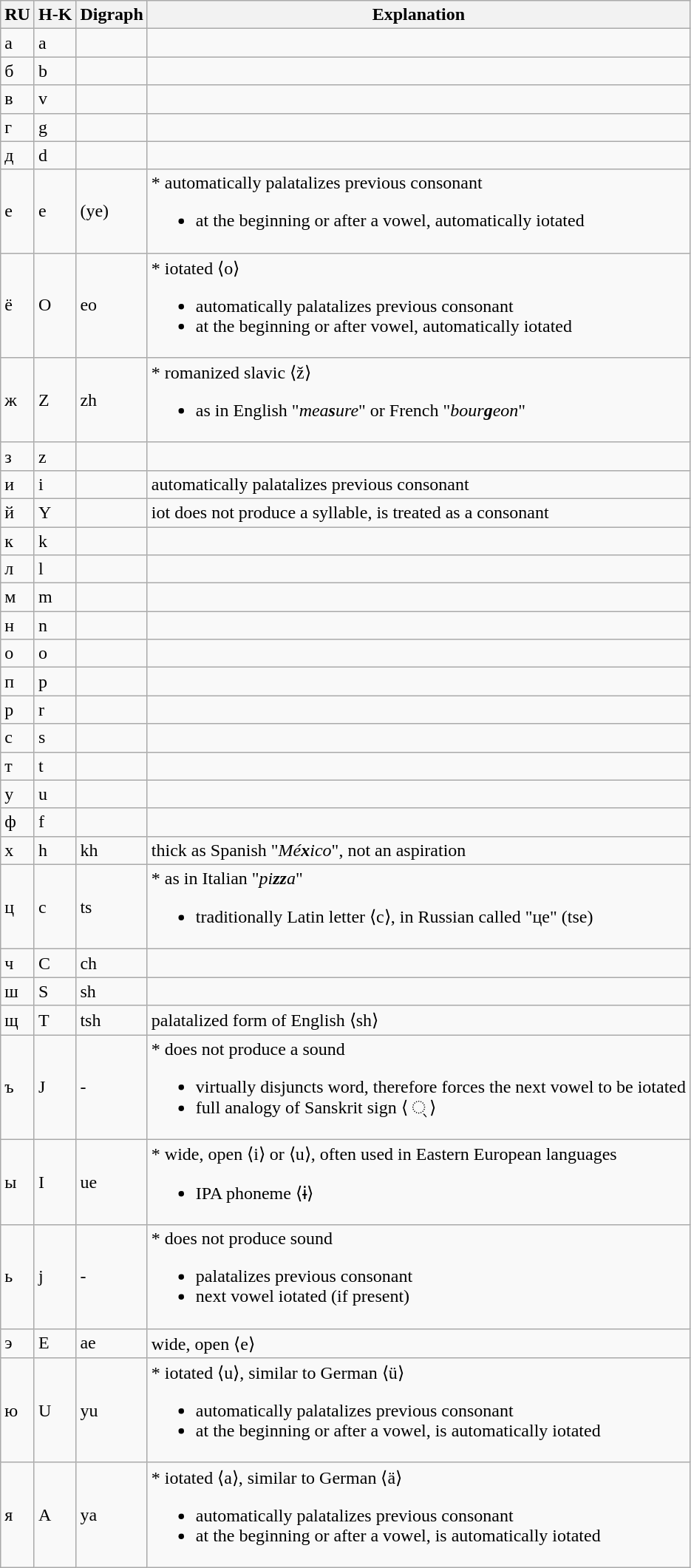<table class="wikitable">
<tr>
<th>RU</th>
<th>H-K</th>
<th>Digraph</th>
<th>Explanation</th>
</tr>
<tr>
<td>а</td>
<td>a</td>
<td></td>
<td></td>
</tr>
<tr>
<td>б</td>
<td>b</td>
<td></td>
<td></td>
</tr>
<tr>
<td>в</td>
<td>v</td>
<td></td>
<td></td>
</tr>
<tr>
<td>г</td>
<td>g</td>
<td></td>
<td></td>
</tr>
<tr>
<td>д</td>
<td>d</td>
<td></td>
<td></td>
</tr>
<tr>
<td>е</td>
<td>e</td>
<td>(ye)</td>
<td>* automatically palatalizes previous consonant<br><ul><li>at the beginning or after a vowel, automatically iotated</li></ul></td>
</tr>
<tr>
<td>ё</td>
<td>O</td>
<td>eo</td>
<td>* iotated ⟨o⟩<br><ul><li>automatically palatalizes previous consonant</li><li>at the beginning or after vowel, automatically iotated</li></ul></td>
</tr>
<tr>
<td>ж</td>
<td>Z</td>
<td>zh</td>
<td>* romanized slavic ⟨ž⟩<br><ul><li>as in English "<em>mea<strong>s</strong>ure</em>" or French "<em>bour<strong>g</strong>eon</em>"</li></ul></td>
</tr>
<tr>
<td>з</td>
<td>z</td>
<td></td>
<td></td>
</tr>
<tr>
<td>и</td>
<td>i</td>
<td></td>
<td>automatically palatalizes previous consonant</td>
</tr>
<tr>
<td>й</td>
<td>Y</td>
<td></td>
<td>iot does not produce a syllable, is treated as a consonant</td>
</tr>
<tr>
<td>к</td>
<td>k</td>
<td></td>
<td></td>
</tr>
<tr>
<td>л</td>
<td>l</td>
<td></td>
<td></td>
</tr>
<tr>
<td>м</td>
<td>m</td>
<td></td>
<td></td>
</tr>
<tr>
<td>н</td>
<td>n</td>
<td></td>
<td></td>
</tr>
<tr>
<td>о</td>
<td>o</td>
<td></td>
<td></td>
</tr>
<tr>
<td>п</td>
<td>p</td>
<td></td>
<td></td>
</tr>
<tr>
<td>р</td>
<td>r</td>
<td></td>
<td></td>
</tr>
<tr>
<td>с</td>
<td>s</td>
<td></td>
<td></td>
</tr>
<tr>
<td>т</td>
<td>t</td>
<td></td>
<td></td>
</tr>
<tr>
<td>у</td>
<td>u</td>
<td></td>
<td></td>
</tr>
<tr>
<td>ф</td>
<td>f</td>
<td></td>
<td></td>
</tr>
<tr>
<td>х</td>
<td>h</td>
<td>kh</td>
<td>thick as Spanish "<em>Mé<strong>x</strong>ico</em>", not an aspiration</td>
</tr>
<tr>
<td>ц</td>
<td>c</td>
<td>ts</td>
<td>* as in Italian "<em>pi<strong>zz</strong>a</em>"<br><ul><li>traditionally Latin letter ⟨c⟩, in Russian called "це" (tse)</li></ul></td>
</tr>
<tr>
<td>ч</td>
<td>C</td>
<td>ch</td>
<td></td>
</tr>
<tr>
<td>ш</td>
<td>S</td>
<td>sh</td>
<td></td>
</tr>
<tr>
<td>щ</td>
<td>T</td>
<td>tsh</td>
<td>palatalized form of English ⟨sh⟩</td>
</tr>
<tr>
<td>ъ</td>
<td>J</td>
<td>-</td>
<td>* does not produce a sound<br><ul><li>virtually disjuncts word, therefore forces the next vowel to be iotated</li><li>full analogy of Sanskrit sign ⟨ ् ⟩</li></ul></td>
</tr>
<tr>
<td>ы</td>
<td>I</td>
<td>ue</td>
<td>* wide, open ⟨i⟩ or ⟨u⟩, often used in Eastern European languages<br><ul><li>IPA phoneme ⟨ɨ⟩</li></ul></td>
</tr>
<tr>
<td>ь</td>
<td>j</td>
<td>-</td>
<td>* does not produce sound<br><ul><li>palatalizes previous consonant</li><li>next vowel iotated (if present)</li></ul></td>
</tr>
<tr>
<td>э</td>
<td>E</td>
<td>ae</td>
<td>wide, open ⟨e⟩</td>
</tr>
<tr>
<td>ю</td>
<td>U</td>
<td>yu</td>
<td>* iotated ⟨u⟩, similar to German ⟨ü⟩<br><ul><li>automatically palatalizes previous consonant</li><li>at the beginning or after a vowel, is automatically iotated</li></ul></td>
</tr>
<tr>
<td>я</td>
<td>A</td>
<td>ya</td>
<td>* iotated ⟨a⟩, similar to German ⟨ä⟩<br><ul><li>automatically palatalizes previous consonant</li><li>at the beginning or after a vowel, is automatically iotated</li></ul></td>
</tr>
</table>
